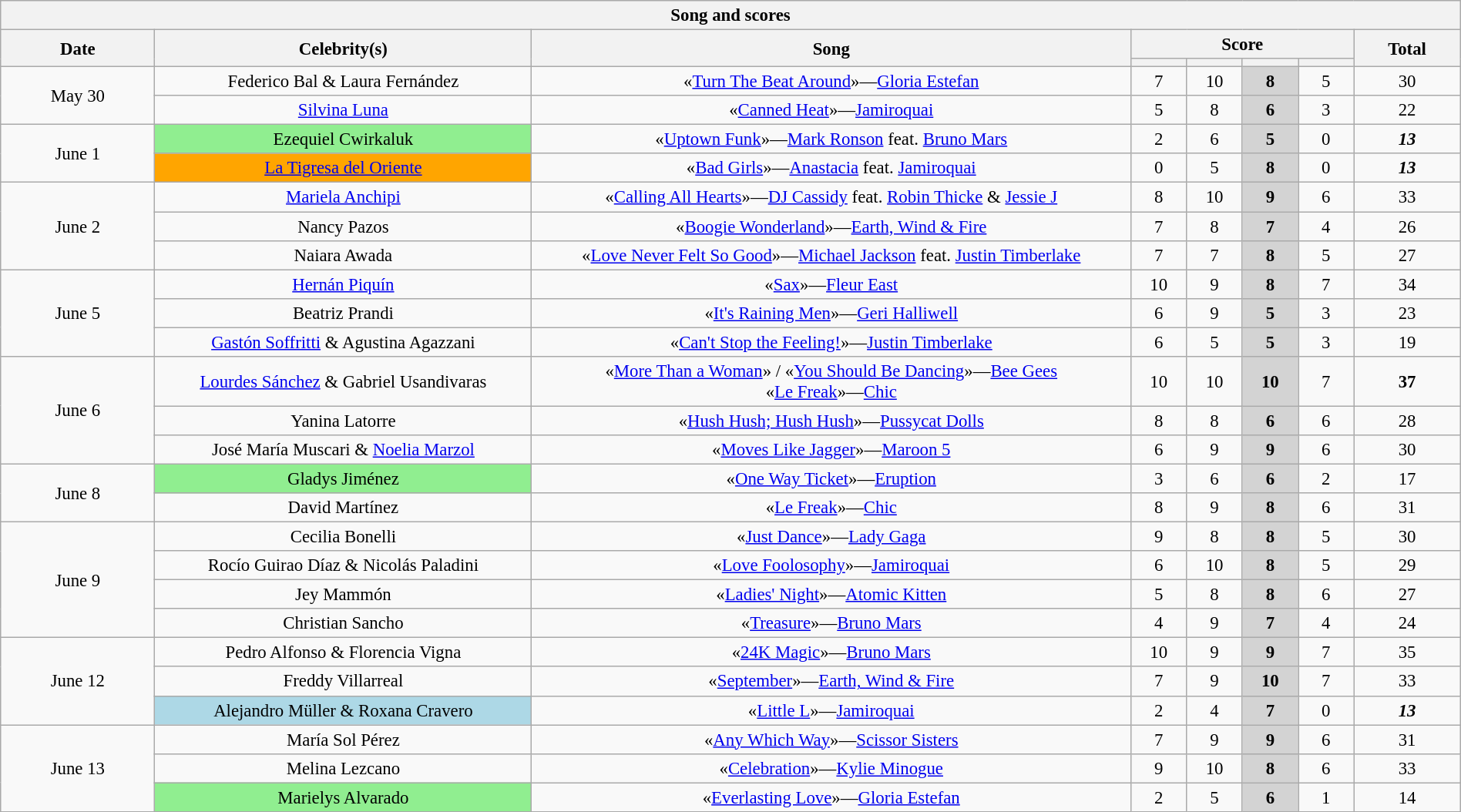<table class="wikitable collapsible collapsed" style="font-size:95%; text-align: center; width: 100%;">
<tr>
<th colspan="11" style="with: 100%;" align=center>Song and scores</th>
</tr>
<tr>
<th rowspan="2" width=90>Date</th>
<th rowspan="2" width=230>Celebrity(s)</th>
<th rowspan="2" width=370>Song</th>
<th colspan="4">Score</th>
<th rowspan="2" width=60>Total</th>
</tr>
<tr>
<th width=28></th>
<th width=28></th>
<th width=28></th>
<th width=28></th>
</tr>
<tr>
<td rowspan="2">May 30</td>
<td bgcolor="">Federico Bal & Laura Fernández</td>
<td>«<a href='#'>Turn The Beat Around</a>»—<a href='#'>Gloria Estefan</a></td>
<td>7</td>
<td>10</td>
<td bgcolor="lightgrey"><strong>8</strong></td>
<td>5</td>
<td>30</td>
</tr>
<tr>
<td bgcolor=""><a href='#'>Silvina Luna</a></td>
<td>«<a href='#'>Canned Heat</a>»—<a href='#'>Jamiroquai</a></td>
<td>5</td>
<td>8</td>
<td bgcolor="lightgrey"><strong>6</strong></td>
<td>3</td>
<td>22</td>
</tr>
<tr>
<td rowspan="2">June 1</td>
<td bgcolor="lightgreen">Ezequiel Cwirkaluk</td>
<td>«<a href='#'>Uptown Funk</a>»—<a href='#'>Mark Ronson</a> feat. <a href='#'>Bruno Mars</a></td>
<td>2</td>
<td>6</td>
<td bgcolor="lightgrey"><strong>5</strong></td>
<td>0</td>
<td><span><strong><em>13</em></strong></span></td>
</tr>
<tr>
<td bgcolor="orange"><a href='#'>La Tigresa del Oriente</a></td>
<td>«<a href='#'>Bad Girls</a>»—<a href='#'>Anastacia</a> feat. <a href='#'>Jamiroquai</a></td>
<td>0</td>
<td>5</td>
<td bgcolor="lightgrey"><strong>8</strong></td>
<td>0</td>
<td><span><strong><em>13</em></strong></span></td>
</tr>
<tr>
<td rowspan="3">June 2</td>
<td bgcolor=""><a href='#'>Mariela Anchipi</a></td>
<td>«<a href='#'>Calling All Hearts</a>»—<a href='#'>DJ Cassidy</a> feat. <a href='#'>Robin Thicke</a> & <a href='#'>Jessie J</a></td>
<td>8</td>
<td>10</td>
<td bgcolor="lightgrey"><strong>9</strong></td>
<td>6</td>
<td>33</td>
</tr>
<tr>
<td bgcolor="">Nancy Pazos</td>
<td>«<a href='#'>Boogie Wonderland</a>»—<a href='#'>Earth, Wind & Fire</a></td>
<td>7</td>
<td>8</td>
<td bgcolor="lightgrey"><strong>7</strong></td>
<td>4</td>
<td>26</td>
</tr>
<tr>
<td bgcolor="">Naiara Awada</td>
<td>«<a href='#'>Love Never Felt So Good</a>»—<a href='#'>Michael Jackson</a> feat. <a href='#'>Justin Timberlake</a></td>
<td>7</td>
<td>7</td>
<td bgcolor="lightgrey"><strong>8</strong></td>
<td>5</td>
<td>27</td>
</tr>
<tr>
<td rowspan="3">June 5</td>
<td bgcolor=""><a href='#'>Hernán Piquín</a></td>
<td>«<a href='#'>Sax</a>»—<a href='#'>Fleur East</a></td>
<td>10</td>
<td>9</td>
<td bgcolor="lightgrey"><strong>8</strong></td>
<td>7</td>
<td>34</td>
</tr>
<tr>
<td bgcolor="">Beatriz Prandi</td>
<td>«<a href='#'>It's Raining Men</a>»—<a href='#'>Geri Halliwell</a></td>
<td>6</td>
<td>9</td>
<td bgcolor="lightgrey"><strong>5</strong></td>
<td>3</td>
<td>23</td>
</tr>
<tr>
<td bgcolor=""><a href='#'>Gastón Soffritti</a> & Agustina Agazzani</td>
<td>«<a href='#'>Can't Stop the Feeling!</a>»—<a href='#'>Justin Timberlake</a></td>
<td>6</td>
<td>5</td>
<td bgcolor="lightgrey"><strong>5</strong></td>
<td>3</td>
<td>19</td>
</tr>
<tr>
<td rowspan="3">June 6</td>
<td bgcolor=""><a href='#'>Lourdes Sánchez</a> & Gabriel Usandivaras</td>
<td>«<a href='#'>More Than a Woman</a>» / «<a href='#'>You Should Be Dancing</a>»—<a href='#'>Bee Gees</a><br>«<a href='#'>Le Freak</a>»—<a href='#'>Chic</a></td>
<td>10</td>
<td>10</td>
<td bgcolor="lightgrey"><strong>10</strong></td>
<td>7</td>
<td><span><strong>37</strong></span></td>
</tr>
<tr>
<td bgcolor="">Yanina Latorre</td>
<td>«<a href='#'>Hush Hush; Hush Hush</a>»—<a href='#'>Pussycat Dolls</a></td>
<td>8</td>
<td>8</td>
<td bgcolor="lightgrey"><strong>6</strong></td>
<td>6</td>
<td>28</td>
</tr>
<tr>
<td bgcolor="">José María Muscari & <a href='#'>Noelia Marzol</a></td>
<td>«<a href='#'>Moves Like Jagger</a>»—<a href='#'>Maroon 5</a></td>
<td>6</td>
<td>9</td>
<td bgcolor="lightgrey"><strong>9</strong></td>
<td>6</td>
<td>30</td>
</tr>
<tr>
<td rowspan="2">June 8</td>
<td bgcolor="lightgreen">Gladys Jiménez</td>
<td>«<a href='#'>One Way Ticket</a>»—<a href='#'>Eruption</a></td>
<td>3</td>
<td>6</td>
<td bgcolor="lightgrey"><strong>6</strong></td>
<td>2</td>
<td>17</td>
</tr>
<tr>
<td bgcolor="">David Martínez</td>
<td>«<a href='#'>Le Freak</a>»—<a href='#'>Chic</a></td>
<td>8</td>
<td>9</td>
<td bgcolor="lightgrey"><strong>8</strong></td>
<td>6</td>
<td>31</td>
</tr>
<tr>
<td rowspan="4">June 9</td>
<td bgcolor="">Cecilia Bonelli</td>
<td>«<a href='#'>Just Dance</a>»—<a href='#'>Lady Gaga</a></td>
<td>9</td>
<td>8</td>
<td bgcolor="lightgrey"><strong>8</strong></td>
<td>5</td>
<td>30</td>
</tr>
<tr>
<td bgcolor="">Rocío Guirao Díaz & Nicolás Paladini</td>
<td>«<a href='#'>Love Foolosophy</a>»—<a href='#'>Jamiroquai</a></td>
<td>6</td>
<td>10</td>
<td bgcolor="lightgrey"><strong>8</strong></td>
<td>5</td>
<td>29</td>
</tr>
<tr>
<td bgcolor="">Jey Mammón</td>
<td>«<a href='#'>Ladies' Night</a>»—<a href='#'>Atomic Kitten</a></td>
<td>5</td>
<td>8</td>
<td bgcolor="lightgrey"><strong>8</strong></td>
<td>6</td>
<td>27</td>
</tr>
<tr>
<td bgcolor="">Christian Sancho</td>
<td>«<a href='#'>Treasure</a>»—<a href='#'>Bruno Mars</a></td>
<td>4</td>
<td>9</td>
<td bgcolor="lightgrey"><strong>7</strong></td>
<td>4</td>
<td>24</td>
</tr>
<tr>
<td rowspan="3">June 12</td>
<td bgcolor="">Pedro Alfonso & Florencia Vigna</td>
<td>«<a href='#'>24K Magic</a>»—<a href='#'>Bruno Mars</a></td>
<td>10</td>
<td>9</td>
<td bgcolor="lightgrey"><strong>9</strong></td>
<td>7</td>
<td>35</td>
</tr>
<tr>
<td bgcolor="">Freddy Villarreal</td>
<td>«<a href='#'>September</a>»—<a href='#'>Earth, Wind & Fire</a></td>
<td>7</td>
<td>9</td>
<td bgcolor="lightgrey"><strong>10</strong></td>
<td>7</td>
<td>33</td>
</tr>
<tr>
<td bgcolor="lightblue">Alejandro Müller & Roxana Cravero</td>
<td>«<a href='#'>Little L</a>»—<a href='#'>Jamiroquai</a></td>
<td>2</td>
<td>4</td>
<td bgcolor="lightgrey"><strong>7</strong></td>
<td>0</td>
<td><span><strong><em>13</em></strong></span></td>
</tr>
<tr>
<td rowspan="3">June 13</td>
<td bgcolor="">María Sol Pérez</td>
<td>«<a href='#'>Any Which Way</a>»—<a href='#'>Scissor Sisters</a></td>
<td>7</td>
<td>9</td>
<td bgcolor="lightgrey"><strong>9</strong></td>
<td>6</td>
<td>31</td>
</tr>
<tr>
<td bgcolor="">Melina Lezcano</td>
<td>«<a href='#'>Celebration</a>»—<a href='#'>Kylie Minogue</a></td>
<td>9</td>
<td>10</td>
<td bgcolor="lightgrey"><strong>8</strong></td>
<td>6</td>
<td>33</td>
</tr>
<tr>
<td bgcolor="lightgreen">Marielys Alvarado</td>
<td>«<a href='#'>Everlasting Love</a>»—<a href='#'>Gloria Estefan</a></td>
<td>2</td>
<td>5</td>
<td bgcolor="lightgrey"><strong>6</strong></td>
<td>1</td>
<td>14</td>
</tr>
</table>
